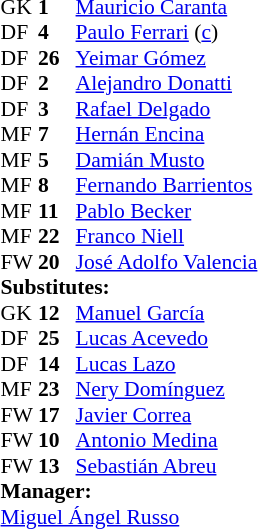<table style="font-size:90%; margin:0.2em auto;" cellspacing="0" cellpadding="0">
<tr>
<th width="25"></th>
<th width="25"></th>
</tr>
<tr>
<td>GK</td>
<td><strong>1</strong></td>
<td> <a href='#'>Mauricio Caranta</a></td>
</tr>
<tr>
<td>DF</td>
<td><strong>4</strong></td>
<td> <a href='#'>Paulo Ferrari</a> (<a href='#'>c</a>)</td>
</tr>
<tr>
<td>DF</td>
<td><strong>26</strong></td>
<td> <a href='#'>Yeimar Gómez</a></td>
</tr>
<tr>
<td>DF</td>
<td><strong>2</strong></td>
<td> <a href='#'>Alejandro Donatti</a></td>
</tr>
<tr>
<td>DF</td>
<td><strong>3</strong></td>
<td> <a href='#'>Rafael Delgado</a></td>
</tr>
<tr>
<td>MF</td>
<td><strong>7</strong></td>
<td> <a href='#'>Hernán Encina</a></td>
</tr>
<tr>
<td>MF</td>
<td><strong>5</strong></td>
<td> <a href='#'>Damián Musto</a></td>
</tr>
<tr>
<td>MF</td>
<td><strong>8</strong></td>
<td> <a href='#'>Fernando Barrientos</a></td>
</tr>
<tr>
<td>MF</td>
<td><strong>11</strong></td>
<td> <a href='#'>Pablo Becker</a></td>
<td></td>
<td></td>
</tr>
<tr>
<td>MF</td>
<td><strong>22</strong></td>
<td> <a href='#'>Franco Niell</a></td>
<td></td>
<td></td>
</tr>
<tr>
<td>FW</td>
<td><strong>20</strong></td>
<td> <a href='#'>José Adolfo Valencia</a></td>
<td></td>
<td></td>
</tr>
<tr>
<td colspan=3><strong>Substitutes:</strong></td>
</tr>
<tr>
<td>GK</td>
<td><strong>12</strong></td>
<td> <a href='#'>Manuel García</a></td>
</tr>
<tr>
<td>DF</td>
<td><strong>25</strong></td>
<td> <a href='#'>Lucas Acevedo</a></td>
</tr>
<tr>
<td>DF</td>
<td><strong>14</strong></td>
<td> <a href='#'>Lucas Lazo</a></td>
</tr>
<tr>
<td>MF</td>
<td><strong>23</strong></td>
<td> <a href='#'>Nery Domínguez</a></td>
</tr>
<tr>
<td>FW</td>
<td><strong>17</strong></td>
<td> <a href='#'>Javier Correa</a></td>
<td></td>
<td></td>
</tr>
<tr>
<td>FW</td>
<td><strong>10</strong></td>
<td> <a href='#'>Antonio Medina</a></td>
<td></td>
<td></td>
</tr>
<tr>
<td>FW</td>
<td><strong>13</strong></td>
<td> <a href='#'>Sebastián Abreu</a></td>
<td></td>
<td></td>
</tr>
<tr>
<td colspan=3><strong>Manager:</strong></td>
</tr>
<tr>
<td colspan=4> <a href='#'>Miguel Ángel Russo</a></td>
</tr>
</table>
